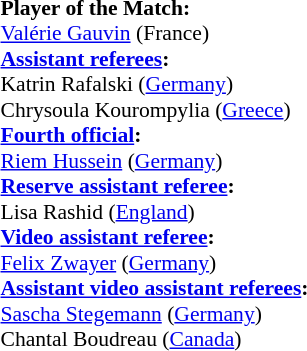<table width=50% style="font-size:90%">
<tr>
<td><br><strong>Player of the Match:</strong>
<br><a href='#'>Valérie Gauvin</a> (France)<br><strong><a href='#'>Assistant referees</a>:</strong>
<br>Katrin Rafalski (<a href='#'>Germany</a>)
<br>Chrysoula Kourompylia (<a href='#'>Greece</a>)
<br><strong><a href='#'>Fourth official</a>:</strong>
<br><a href='#'>Riem Hussein</a> (<a href='#'>Germany</a>)
<br><strong><a href='#'>Reserve assistant referee</a>:</strong>
<br>Lisa Rashid (<a href='#'>England</a>)
<br><strong><a href='#'>Video assistant referee</a>:</strong>
<br><a href='#'>Felix Zwayer</a> (<a href='#'>Germany</a>)
<br><strong><a href='#'>Assistant video assistant referees</a>:</strong>
<br><a href='#'>Sascha Stegemann</a> (<a href='#'>Germany</a>)
<br>Chantal Boudreau (<a href='#'>Canada</a>)</td>
</tr>
</table>
